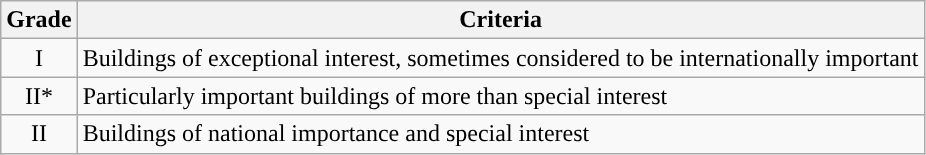<table class="wikitable">
<tr>
<th>Grade</th>
<th>Criteria</th>
</tr>
<tr>
<td align="center" >I</td>
<td>Buildings of exceptional interest, sometimes considered to be internationally important</td>
</tr>
<tr>
<td align="center" >II*</td>
<td>Particularly important buildings of more than special interest</td>
</tr>
<tr>
<td align="center" >II</td>
<td>Buildings of national importance and special interest</td>
</tr>
</table>
